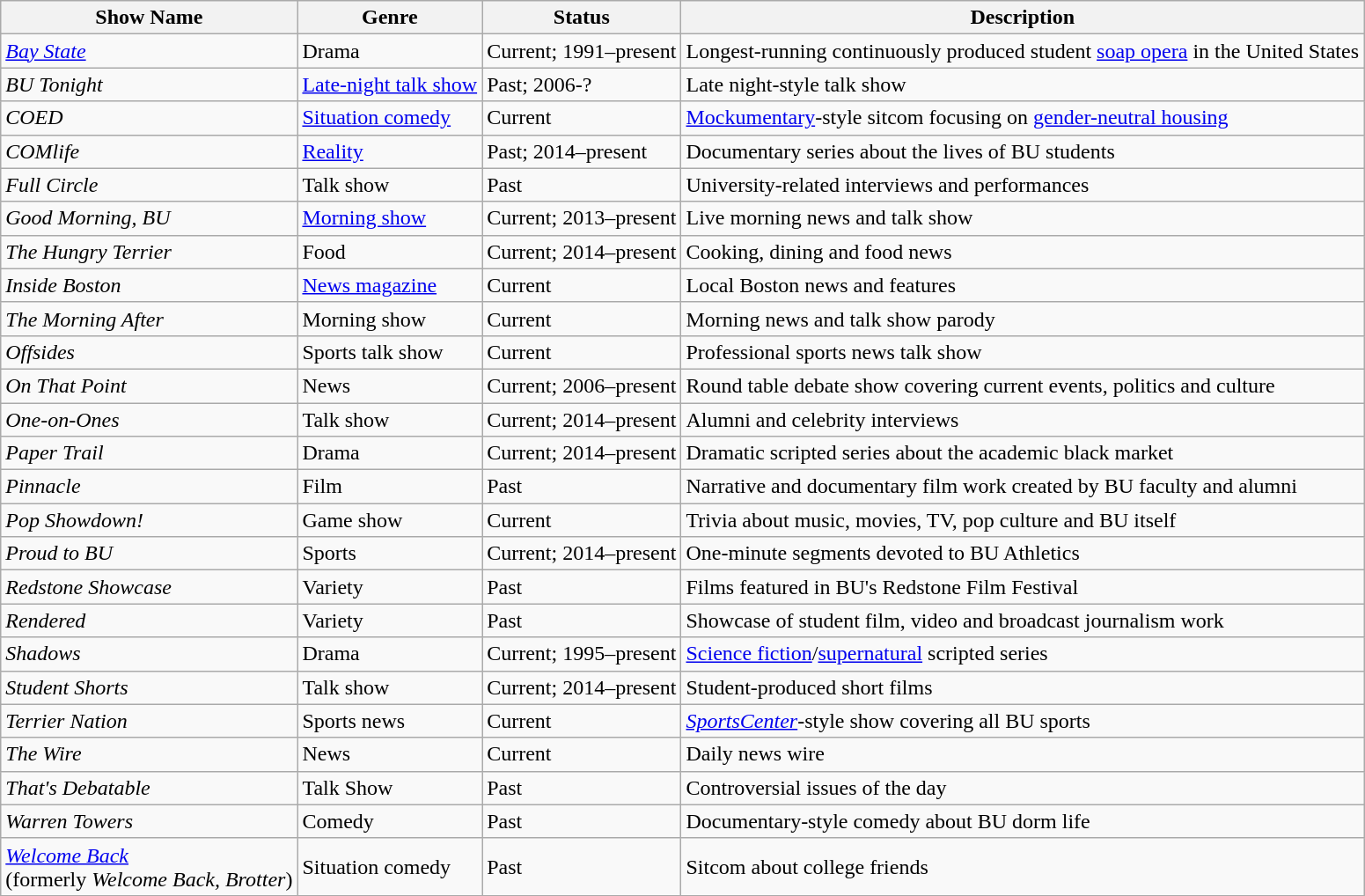<table class="wikitable">
<tr>
<th>Show Name</th>
<th>Genre</th>
<th>Status</th>
<th>Description</th>
</tr>
<tr>
<td><em><a href='#'>Bay State</a></em></td>
<td>Drama</td>
<td>Current; 1991–present</td>
<td>Longest-running continuously produced student <a href='#'>soap opera</a> in the United States</td>
</tr>
<tr>
<td><em>BU Tonight</em></td>
<td><a href='#'>Late-night talk show</a></td>
<td>Past; 2006-?</td>
<td>Late night-style talk show</td>
</tr>
<tr>
<td><em>COED</em></td>
<td><a href='#'>Situation comedy</a></td>
<td>Current</td>
<td><a href='#'>Mockumentary</a>-style sitcom focusing on <a href='#'>gender-neutral housing</a></td>
</tr>
<tr>
<td><em>COMlife</em></td>
<td><a href='#'>Reality</a></td>
<td>Past; 2014–present</td>
<td>Documentary series about the lives of BU students</td>
</tr>
<tr>
<td><em>Full Circle</em></td>
<td>Talk show</td>
<td>Past</td>
<td>University-related interviews and performances</td>
</tr>
<tr>
<td><em>Good Morning, BU</em></td>
<td><a href='#'>Morning show</a></td>
<td>Current; 2013–present</td>
<td>Live morning news and talk show</td>
</tr>
<tr>
<td><em>The Hungry Terrier</em></td>
<td>Food</td>
<td>Current; 2014–present</td>
<td>Cooking, dining and food news</td>
</tr>
<tr>
<td><em>Inside Boston</em></td>
<td><a href='#'>News magazine</a></td>
<td>Current</td>
<td>Local Boston news and features</td>
</tr>
<tr>
<td><em>The Morning After</em></td>
<td>Morning show</td>
<td>Current</td>
<td>Morning news and talk show parody</td>
</tr>
<tr>
<td><em>Offsides</em></td>
<td>Sports talk show</td>
<td>Current</td>
<td>Professional sports news talk show</td>
</tr>
<tr>
<td><em>On That Point</em></td>
<td>News</td>
<td>Current; 2006–present</td>
<td>Round table debate show covering current events, politics and culture</td>
</tr>
<tr>
<td><em>One-on-Ones</em></td>
<td>Talk show</td>
<td>Current; 2014–present</td>
<td>Alumni and celebrity interviews</td>
</tr>
<tr>
<td><em>Paper Trail</em></td>
<td>Drama</td>
<td>Current; 2014–present</td>
<td>Dramatic scripted series about the academic black market</td>
</tr>
<tr>
<td><em>Pinnacle</em></td>
<td>Film</td>
<td>Past</td>
<td>Narrative and documentary film work created by BU faculty and alumni</td>
</tr>
<tr>
<td><em>Pop Showdown!</em></td>
<td>Game show</td>
<td>Current</td>
<td>Trivia about music, movies, TV, pop culture and BU itself</td>
</tr>
<tr>
<td><em>Proud to BU</em></td>
<td>Sports</td>
<td>Current; 2014–present</td>
<td>One-minute segments devoted to BU Athletics</td>
</tr>
<tr>
<td><em>Redstone Showcase</em></td>
<td>Variety</td>
<td>Past</td>
<td>Films featured in BU's Redstone Film Festival</td>
</tr>
<tr>
<td><em>Rendered</em></td>
<td>Variety</td>
<td>Past</td>
<td>Showcase of student film, video and broadcast journalism work</td>
</tr>
<tr>
<td><em>Shadows</em></td>
<td>Drama</td>
<td>Current; 1995–present</td>
<td><a href='#'>Science fiction</a>/<a href='#'>supernatural</a> scripted series</td>
</tr>
<tr>
<td><em>Student Shorts</em></td>
<td>Talk show</td>
<td>Current; 2014–present</td>
<td>Student-produced short films</td>
</tr>
<tr>
<td><em>Terrier Nation</em></td>
<td>Sports news</td>
<td>Current</td>
<td><em><a href='#'>SportsCenter</a></em>-style show covering all BU sports</td>
</tr>
<tr>
<td><em>The Wire</em></td>
<td>News</td>
<td>Current</td>
<td>Daily news wire</td>
</tr>
<tr>
<td><em>That's Debatable</em></td>
<td>Talk Show</td>
<td>Past</td>
<td>Controversial issues of the day</td>
</tr>
<tr>
<td><em>Warren Towers</em></td>
<td>Comedy</td>
<td>Past</td>
<td>Documentary-style comedy about BU dorm life</td>
</tr>
<tr>
<td><em><a href='#'>Welcome Back</a></em> <br> (formerly <em>Welcome Back, Brotter</em>)</td>
<td>Situation comedy</td>
<td>Past</td>
<td>Sitcom about college friends</td>
</tr>
</table>
